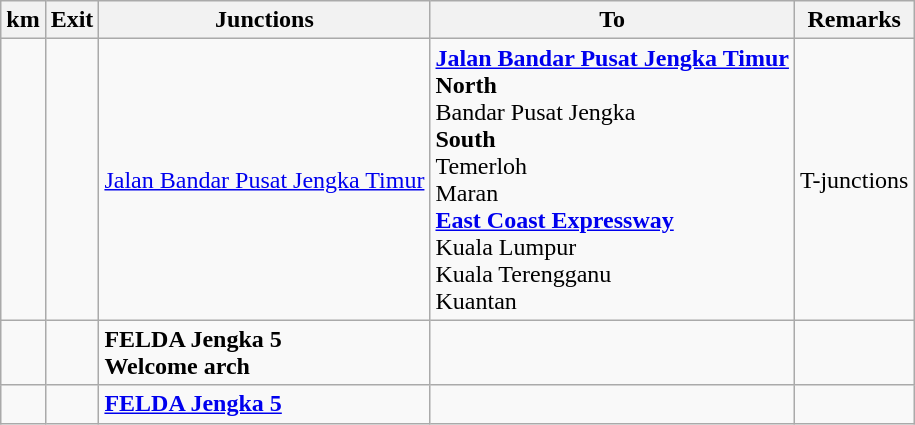<table class="wikitable">
<tr>
<th>km</th>
<th>Exit</th>
<th>Junctions</th>
<th>To</th>
<th>Remarks</th>
</tr>
<tr>
<td></td>
<td></td>
<td><a href='#'>Jalan Bandar Pusat Jengka Timur</a></td>
<td> <strong><a href='#'>Jalan Bandar Pusat Jengka Timur</a></strong><br><strong>North</strong><br>Bandar Pusat Jengka<br><strong>South</strong><br>Temerloh<br>Maran<br> <strong><a href='#'>East Coast Expressway</a></strong><br>Kuala Lumpur<br>Kuala Terengganu<br>Kuantan</td>
<td>T-junctions</td>
</tr>
<tr>
<td></td>
<td></td>
<td><strong>FELDA Jengka 5</strong><br><strong>Welcome arch</strong></td>
<td></td>
<td></td>
</tr>
<tr>
<td></td>
<td></td>
<td><strong><a href='#'>FELDA Jengka 5</a></strong></td>
<td></td>
<td></td>
</tr>
</table>
